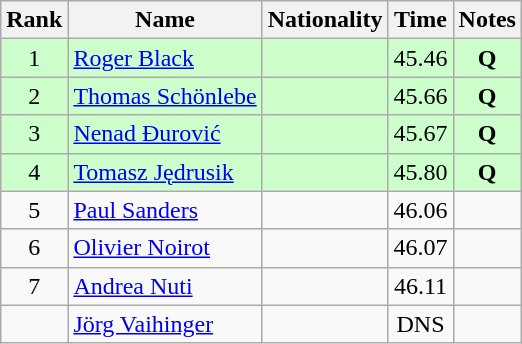<table class="wikitable sortable" style="text-align:center">
<tr>
<th>Rank</th>
<th>Name</th>
<th>Nationality</th>
<th>Time</th>
<th>Notes</th>
</tr>
<tr bgcolor=ccffcc>
<td>1</td>
<td align=left><a href='#'>Roger Black</a></td>
<td align=left></td>
<td>45.46</td>
<td><strong>Q</strong></td>
</tr>
<tr bgcolor=ccffcc>
<td>2</td>
<td align=left><a href='#'>Thomas Schönlebe</a></td>
<td align=left></td>
<td>45.66</td>
<td><strong>Q</strong></td>
</tr>
<tr bgcolor=ccffcc>
<td>3</td>
<td align=left><a href='#'>Nenad Đurović</a></td>
<td align=left></td>
<td>45.67</td>
<td><strong>Q</strong></td>
</tr>
<tr bgcolor=ccffcc>
<td>4</td>
<td align=left><a href='#'>Tomasz Jędrusik</a></td>
<td align=left></td>
<td>45.80</td>
<td><strong>Q</strong></td>
</tr>
<tr>
<td>5</td>
<td align=left><a href='#'>Paul Sanders</a></td>
<td align=left></td>
<td>46.06</td>
<td></td>
</tr>
<tr>
<td>6</td>
<td align=left><a href='#'>Olivier Noirot</a></td>
<td align=left></td>
<td>46.07</td>
<td></td>
</tr>
<tr>
<td>7</td>
<td align=left><a href='#'>Andrea Nuti</a></td>
<td align=left></td>
<td>46.11</td>
<td></td>
</tr>
<tr>
<td></td>
<td align=left><a href='#'>Jörg Vaihinger</a></td>
<td align=left></td>
<td>DNS</td>
<td></td>
</tr>
</table>
